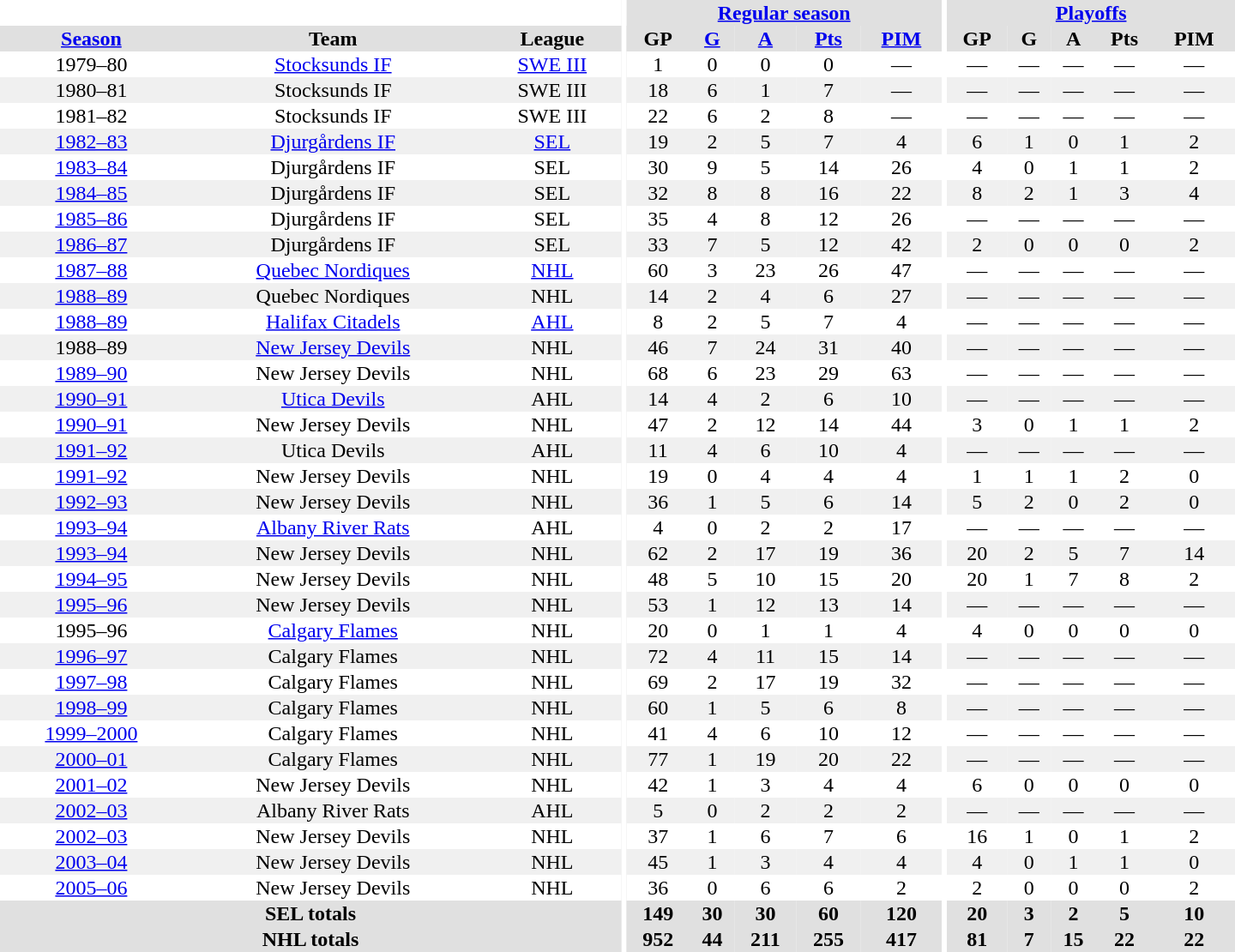<table border="0" cellpadding="1" cellspacing="0" style="text-align:center; width:60em">
<tr bgcolor="#e0e0e0">
<th colspan="3"  bgcolor="#ffffff"></th>
<th rowspan="99" bgcolor="#ffffff"></th>
<th colspan="5"><a href='#'>Regular season</a></th>
<th rowspan="99" bgcolor="#ffffff"></th>
<th colspan="5"><a href='#'>Playoffs</a></th>
</tr>
<tr bgcolor="#e0e0e0">
<th><a href='#'>Season</a></th>
<th>Team</th>
<th>League</th>
<th>GP</th>
<th><a href='#'>G</a></th>
<th><a href='#'>A</a></th>
<th><a href='#'>Pts</a></th>
<th><a href='#'>PIM</a></th>
<th>GP</th>
<th>G</th>
<th>A</th>
<th>Pts</th>
<th>PIM</th>
</tr>
<tr>
<td>1979–80</td>
<td><a href='#'>Stocksunds IF</a></td>
<td><a href='#'>SWE III</a></td>
<td>1</td>
<td>0</td>
<td>0</td>
<td>0</td>
<td>—</td>
<td>—</td>
<td>—</td>
<td>—</td>
<td>—</td>
<td>—</td>
</tr>
<tr bgcolor="#f0f0f0">
<td>1980–81</td>
<td>Stocksunds IF</td>
<td>SWE III</td>
<td>18</td>
<td>6</td>
<td>1</td>
<td>7</td>
<td>—</td>
<td>—</td>
<td>—</td>
<td>—</td>
<td>—</td>
<td>—</td>
</tr>
<tr>
<td>1981–82</td>
<td>Stocksunds IF</td>
<td>SWE III</td>
<td>22</td>
<td>6</td>
<td>2</td>
<td>8</td>
<td>—</td>
<td>—</td>
<td>—</td>
<td>—</td>
<td>—</td>
<td>—</td>
</tr>
<tr bgcolor="#f0f0f0">
<td><a href='#'>1982–83</a></td>
<td><a href='#'>Djurgårdens IF</a></td>
<td><a href='#'>SEL</a></td>
<td>19</td>
<td>2</td>
<td>5</td>
<td>7</td>
<td>4</td>
<td>6</td>
<td>1</td>
<td>0</td>
<td>1</td>
<td>2</td>
</tr>
<tr>
<td><a href='#'>1983–84</a></td>
<td>Djurgårdens IF</td>
<td>SEL</td>
<td>30</td>
<td>9</td>
<td>5</td>
<td>14</td>
<td>26</td>
<td>4</td>
<td>0</td>
<td>1</td>
<td>1</td>
<td>2</td>
</tr>
<tr bgcolor="#f0f0f0">
<td><a href='#'>1984–85</a></td>
<td>Djurgårdens IF</td>
<td>SEL</td>
<td>32</td>
<td>8</td>
<td>8</td>
<td>16</td>
<td>22</td>
<td>8</td>
<td>2</td>
<td>1</td>
<td>3</td>
<td>4</td>
</tr>
<tr>
<td><a href='#'>1985–86</a></td>
<td>Djurgårdens IF</td>
<td>SEL</td>
<td>35</td>
<td>4</td>
<td>8</td>
<td>12</td>
<td>26</td>
<td>—</td>
<td>—</td>
<td>—</td>
<td>—</td>
<td>—</td>
</tr>
<tr bgcolor="#f0f0f0">
<td><a href='#'>1986–87</a></td>
<td>Djurgårdens IF</td>
<td>SEL</td>
<td>33</td>
<td>7</td>
<td>5</td>
<td>12</td>
<td>42</td>
<td>2</td>
<td>0</td>
<td>0</td>
<td>0</td>
<td>2</td>
</tr>
<tr>
<td><a href='#'>1987–88</a></td>
<td><a href='#'>Quebec Nordiques</a></td>
<td><a href='#'>NHL</a></td>
<td>60</td>
<td>3</td>
<td>23</td>
<td>26</td>
<td>47</td>
<td>—</td>
<td>—</td>
<td>—</td>
<td>—</td>
<td>—</td>
</tr>
<tr bgcolor="#f0f0f0">
<td><a href='#'>1988–89</a></td>
<td>Quebec Nordiques</td>
<td>NHL</td>
<td>14</td>
<td>2</td>
<td>4</td>
<td>6</td>
<td>27</td>
<td>—</td>
<td>—</td>
<td>—</td>
<td>—</td>
<td>—</td>
</tr>
<tr>
<td><a href='#'>1988–89</a></td>
<td><a href='#'>Halifax Citadels</a></td>
<td><a href='#'>AHL</a></td>
<td>8</td>
<td>2</td>
<td>5</td>
<td>7</td>
<td>4</td>
<td>—</td>
<td>—</td>
<td>—</td>
<td>—</td>
<td>—</td>
</tr>
<tr bgcolor="#f0f0f0">
<td>1988–89</td>
<td><a href='#'>New Jersey Devils</a></td>
<td>NHL</td>
<td>46</td>
<td>7</td>
<td>24</td>
<td>31</td>
<td>40</td>
<td>—</td>
<td>—</td>
<td>—</td>
<td>—</td>
<td>—</td>
</tr>
<tr>
<td><a href='#'>1989–90</a></td>
<td>New Jersey Devils</td>
<td>NHL</td>
<td>68</td>
<td>6</td>
<td>23</td>
<td>29</td>
<td>63</td>
<td>—</td>
<td>—</td>
<td>—</td>
<td>—</td>
<td>—</td>
</tr>
<tr bgcolor="#f0f0f0">
<td><a href='#'>1990–91</a></td>
<td><a href='#'>Utica Devils</a></td>
<td>AHL</td>
<td>14</td>
<td>4</td>
<td>2</td>
<td>6</td>
<td>10</td>
<td>—</td>
<td>—</td>
<td>—</td>
<td>—</td>
<td>—</td>
</tr>
<tr>
<td><a href='#'>1990–91</a></td>
<td>New Jersey Devils</td>
<td>NHL</td>
<td>47</td>
<td>2</td>
<td>12</td>
<td>14</td>
<td>44</td>
<td>3</td>
<td>0</td>
<td>1</td>
<td>1</td>
<td>2</td>
</tr>
<tr bgcolor="#f0f0f0">
<td><a href='#'>1991–92</a></td>
<td>Utica Devils</td>
<td>AHL</td>
<td>11</td>
<td>4</td>
<td>6</td>
<td>10</td>
<td>4</td>
<td>—</td>
<td>—</td>
<td>—</td>
<td>—</td>
<td>—</td>
</tr>
<tr>
<td><a href='#'>1991–92</a></td>
<td>New Jersey Devils</td>
<td>NHL</td>
<td>19</td>
<td>0</td>
<td>4</td>
<td>4</td>
<td>4</td>
<td>1</td>
<td>1</td>
<td>1</td>
<td>2</td>
<td>0</td>
</tr>
<tr bgcolor="#f0f0f0">
<td><a href='#'>1992–93</a></td>
<td>New Jersey Devils</td>
<td>NHL</td>
<td>36</td>
<td>1</td>
<td>5</td>
<td>6</td>
<td>14</td>
<td>5</td>
<td>2</td>
<td>0</td>
<td>2</td>
<td>0</td>
</tr>
<tr>
<td><a href='#'>1993–94</a></td>
<td><a href='#'>Albany River Rats</a></td>
<td>AHL</td>
<td>4</td>
<td>0</td>
<td>2</td>
<td>2</td>
<td>17</td>
<td>—</td>
<td>—</td>
<td>—</td>
<td>—</td>
<td>—</td>
</tr>
<tr bgcolor="#f0f0f0">
<td><a href='#'>1993–94</a></td>
<td>New Jersey Devils</td>
<td>NHL</td>
<td>62</td>
<td>2</td>
<td>17</td>
<td>19</td>
<td>36</td>
<td>20</td>
<td>2</td>
<td>5</td>
<td>7</td>
<td>14</td>
</tr>
<tr>
<td><a href='#'>1994–95</a></td>
<td>New Jersey Devils</td>
<td>NHL</td>
<td>48</td>
<td>5</td>
<td>10</td>
<td>15</td>
<td>20</td>
<td>20</td>
<td>1</td>
<td>7</td>
<td>8</td>
<td>2</td>
</tr>
<tr bgcolor="#f0f0f0">
<td><a href='#'>1995–96</a></td>
<td>New Jersey Devils</td>
<td>NHL</td>
<td>53</td>
<td>1</td>
<td>12</td>
<td>13</td>
<td>14</td>
<td>—</td>
<td>—</td>
<td>—</td>
<td>—</td>
<td>—</td>
</tr>
<tr>
<td>1995–96</td>
<td><a href='#'>Calgary Flames</a></td>
<td>NHL</td>
<td>20</td>
<td>0</td>
<td>1</td>
<td>1</td>
<td>4</td>
<td>4</td>
<td>0</td>
<td>0</td>
<td>0</td>
<td>0</td>
</tr>
<tr bgcolor="#f0f0f0">
<td><a href='#'>1996–97</a></td>
<td>Calgary Flames</td>
<td>NHL</td>
<td>72</td>
<td>4</td>
<td>11</td>
<td>15</td>
<td>14</td>
<td>—</td>
<td>—</td>
<td>—</td>
<td>—</td>
<td>—</td>
</tr>
<tr>
<td><a href='#'>1997–98</a></td>
<td>Calgary Flames</td>
<td>NHL</td>
<td>69</td>
<td>2</td>
<td>17</td>
<td>19</td>
<td>32</td>
<td>—</td>
<td>—</td>
<td>—</td>
<td>—</td>
<td>—</td>
</tr>
<tr bgcolor="#f0f0f0">
<td><a href='#'>1998–99</a></td>
<td>Calgary Flames</td>
<td>NHL</td>
<td>60</td>
<td>1</td>
<td>5</td>
<td>6</td>
<td>8</td>
<td>—</td>
<td>—</td>
<td>—</td>
<td>—</td>
<td>—</td>
</tr>
<tr>
<td><a href='#'>1999–2000</a></td>
<td>Calgary Flames</td>
<td>NHL</td>
<td>41</td>
<td>4</td>
<td>6</td>
<td>10</td>
<td>12</td>
<td>—</td>
<td>—</td>
<td>—</td>
<td>—</td>
<td>—</td>
</tr>
<tr bgcolor="#f0f0f0">
<td><a href='#'>2000–01</a></td>
<td>Calgary Flames</td>
<td>NHL</td>
<td>77</td>
<td>1</td>
<td>19</td>
<td>20</td>
<td>22</td>
<td>—</td>
<td>—</td>
<td>—</td>
<td>—</td>
<td>—</td>
</tr>
<tr>
<td><a href='#'>2001–02</a></td>
<td>New Jersey Devils</td>
<td>NHL</td>
<td>42</td>
<td>1</td>
<td>3</td>
<td>4</td>
<td>4</td>
<td>6</td>
<td>0</td>
<td>0</td>
<td>0</td>
<td>0</td>
</tr>
<tr bgcolor="#f0f0f0">
<td><a href='#'>2002–03</a></td>
<td>Albany River Rats</td>
<td>AHL</td>
<td>5</td>
<td>0</td>
<td>2</td>
<td>2</td>
<td>2</td>
<td>—</td>
<td>—</td>
<td>—</td>
<td>—</td>
<td>—</td>
</tr>
<tr>
<td><a href='#'>2002–03</a></td>
<td>New Jersey Devils</td>
<td>NHL</td>
<td>37</td>
<td>1</td>
<td>6</td>
<td>7</td>
<td>6</td>
<td>16</td>
<td>1</td>
<td>0</td>
<td>1</td>
<td>2</td>
</tr>
<tr bgcolor="#f0f0f0">
<td><a href='#'>2003–04</a></td>
<td>New Jersey Devils</td>
<td>NHL</td>
<td>45</td>
<td>1</td>
<td>3</td>
<td>4</td>
<td>4</td>
<td>4</td>
<td>0</td>
<td>1</td>
<td>1</td>
<td>0</td>
</tr>
<tr>
<td><a href='#'>2005–06</a></td>
<td>New Jersey Devils</td>
<td>NHL</td>
<td>36</td>
<td>0</td>
<td>6</td>
<td>6</td>
<td>2</td>
<td>2</td>
<td>0</td>
<td>0</td>
<td>0</td>
<td>2</td>
</tr>
<tr bgcolor="#e0e0e0">
<th colspan="3">SEL totals</th>
<th>149</th>
<th>30</th>
<th>30</th>
<th>60</th>
<th>120</th>
<th>20</th>
<th>3</th>
<th>2</th>
<th>5</th>
<th>10</th>
</tr>
<tr bgcolor="#e0e0e0">
<th colspan="3">NHL totals</th>
<th>952</th>
<th>44</th>
<th>211</th>
<th>255</th>
<th>417</th>
<th>81</th>
<th>7</th>
<th>15</th>
<th>22</th>
<th>22</th>
</tr>
</table>
